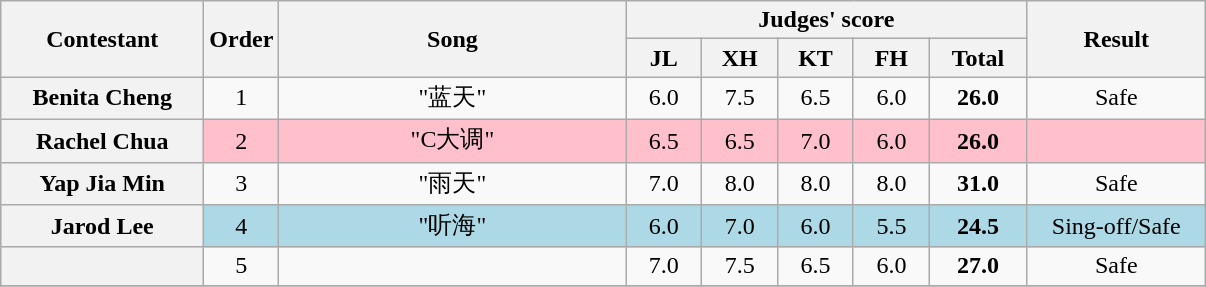<table class="wikitable plainrowheaders" style="text-align:center;">
<tr>
<th rowspan=2 scope="col" style="width:8em;">Contestant</th>
<th rowspan=2 scope="col">Order</th>
<th rowspan=2 scope="col" style="width:14em;">Song</th>
<th colspan=5 scope="col">Judges' score</th>
<th rowspan=2 scope="col" style="width:7em;">Result</th>
</tr>
<tr>
<th style="width:2.7em;">JL</th>
<th style="width:2.7em;">XH</th>
<th style="width:2.7em;">KT</th>
<th style="width:2.7em;">FH</th>
<th style="width:3.6em;">Total</th>
</tr>
<tr>
<th scope="row">Benita Cheng</th>
<td>1</td>
<td>"蓝天"</td>
<td>6.0</td>
<td>7.5</td>
<td>6.5</td>
<td>6.0</td>
<td><strong>26.0</strong></td>
<td>Safe</td>
</tr>
<tr style="background:pink;">
<th scope="row">Rachel Chua</th>
<td>2</td>
<td>"C大调"</td>
<td>6.5</td>
<td>6.5</td>
<td>7.0</td>
<td>6.0</td>
<td><strong>26.0</strong></td>
<td></td>
</tr>
<tr>
<th scope="row">Yap Jia Min</th>
<td>3</td>
<td>"雨天"</td>
<td>7.0</td>
<td>8.0</td>
<td>8.0</td>
<td>8.0</td>
<td><strong>31.0</strong></td>
<td>Safe</td>
</tr>
<tr style="background:lightblue;">
<th scope="row">Jarod Lee</th>
<td>4</td>
<td>"听海"</td>
<td>6.0</td>
<td>7.0</td>
<td>6.0</td>
<td>5.5</td>
<td><strong>24.5</strong></td>
<td>Sing-off/Safe</td>
</tr>
<tr>
<th scope="row"></th>
<td>5</td>
<td></td>
<td>7.0</td>
<td>7.5</td>
<td>6.5</td>
<td>6.0</td>
<td><strong>27.0</strong></td>
<td>Safe</td>
</tr>
<tr>
</tr>
</table>
